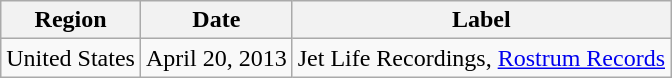<table class="wikitable">
<tr>
<th>Region</th>
<th>Date</th>
<th>Label</th>
</tr>
<tr>
<td>United States</td>
<td>April 20, 2013</td>
<td>Jet Life Recordings, <a href='#'>Rostrum Records</a></td>
</tr>
</table>
